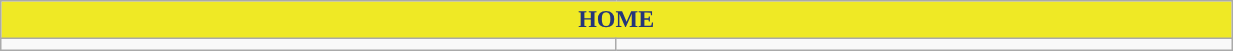<table class="wikitable collapsible collapsed" style="width:65%">
<tr>
<th colspan=6 ! style="color:#24357B; background:#EFE925">HOME</th>
</tr>
<tr>
<td></td>
<td></td>
</tr>
</table>
